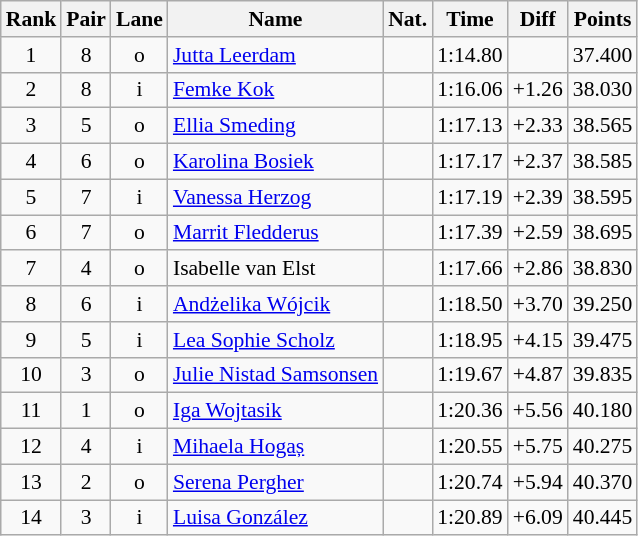<table class="wikitable sortable" style="text-align:center; font-size:90%">
<tr>
<th>Rank</th>
<th>Pair</th>
<th>Lane</th>
<th>Name</th>
<th>Nat.</th>
<th>Time</th>
<th>Diff</th>
<th>Points</th>
</tr>
<tr>
<td>1</td>
<td>8</td>
<td>o</td>
<td align=left><a href='#'>Jutta Leerdam</a></td>
<td></td>
<td>1:14.80</td>
<td></td>
<td>37.400</td>
</tr>
<tr>
<td>2</td>
<td>8</td>
<td>i</td>
<td align=left><a href='#'>Femke Kok</a></td>
<td></td>
<td>1:16.06</td>
<td>+1.26</td>
<td>38.030</td>
</tr>
<tr>
<td>3</td>
<td>5</td>
<td>o</td>
<td align=left><a href='#'>Ellia Smeding</a></td>
<td></td>
<td>1:17.13</td>
<td>+2.33</td>
<td>38.565</td>
</tr>
<tr>
<td>4</td>
<td>6</td>
<td>o</td>
<td align=left><a href='#'>Karolina Bosiek</a></td>
<td></td>
<td>1:17.17</td>
<td>+2.37</td>
<td>38.585</td>
</tr>
<tr>
<td>5</td>
<td>7</td>
<td>i</td>
<td align=left><a href='#'>Vanessa Herzog</a></td>
<td></td>
<td>1:17.19</td>
<td>+2.39</td>
<td>38.595</td>
</tr>
<tr>
<td>6</td>
<td>7</td>
<td>o</td>
<td align=left><a href='#'>Marrit Fledderus</a></td>
<td></td>
<td>1:17.39</td>
<td>+2.59</td>
<td>38.695</td>
</tr>
<tr>
<td>7</td>
<td>4</td>
<td>o</td>
<td align=left>Isabelle van Elst</td>
<td></td>
<td>1:17.66</td>
<td>+2.86</td>
<td>38.830</td>
</tr>
<tr>
<td>8</td>
<td>6</td>
<td>i</td>
<td align=left><a href='#'>Andżelika Wójcik</a></td>
<td></td>
<td>1:18.50</td>
<td>+3.70</td>
<td>39.250</td>
</tr>
<tr>
<td>9</td>
<td>5</td>
<td>i</td>
<td align=left><a href='#'>Lea Sophie Scholz</a></td>
<td></td>
<td>1:18.95</td>
<td>+4.15</td>
<td>39.475</td>
</tr>
<tr>
<td>10</td>
<td>3</td>
<td>o</td>
<td align=left><a href='#'>Julie Nistad Samsonsen</a></td>
<td></td>
<td>1:19.67</td>
<td>+4.87</td>
<td>39.835</td>
</tr>
<tr>
<td>11</td>
<td>1</td>
<td>o</td>
<td align=left><a href='#'>Iga Wojtasik</a></td>
<td></td>
<td>1:20.36</td>
<td>+5.56</td>
<td>40.180</td>
</tr>
<tr>
<td>12</td>
<td>4</td>
<td>i</td>
<td align=left><a href='#'>Mihaela Hogaș</a></td>
<td></td>
<td>1:20.55</td>
<td>+5.75</td>
<td>40.275</td>
</tr>
<tr>
<td>13</td>
<td>2</td>
<td>o</td>
<td align=left><a href='#'>Serena Pergher</a></td>
<td></td>
<td>1:20.74</td>
<td>+5.94</td>
<td>40.370</td>
</tr>
<tr>
<td>14</td>
<td>3</td>
<td>i</td>
<td align=left><a href='#'>Luisa González</a></td>
<td></td>
<td>1:20.89</td>
<td>+6.09</td>
<td>40.445</td>
</tr>
</table>
